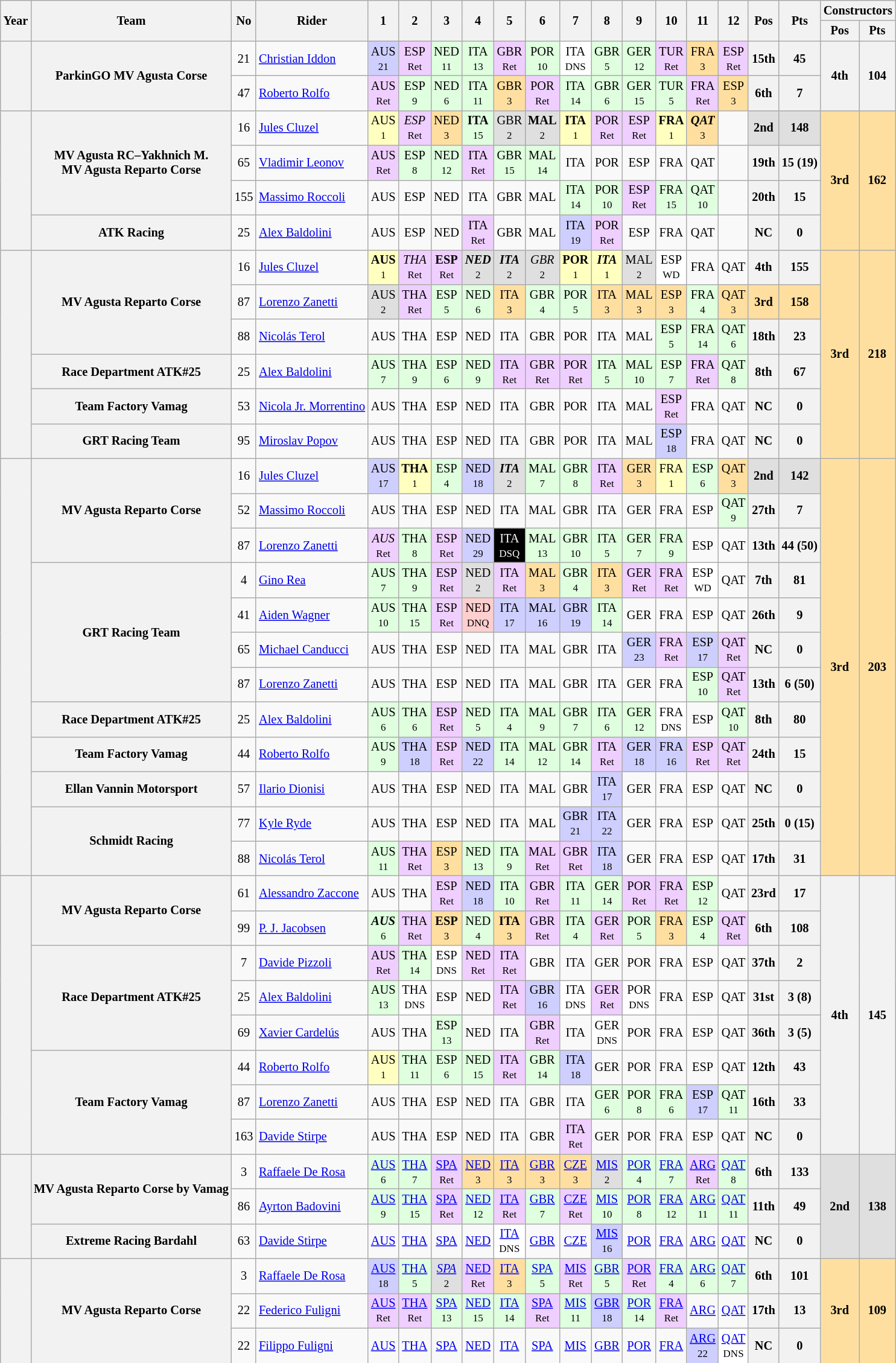<table class="wikitable" style="text-align:center; font-size:85%;">
<tr>
<th rowspan="2">Year</th>
<th rowspan="2">Team</th>
<th rowspan="2">No</th>
<th rowspan="2">Rider</th>
<th rowspan="2">1</th>
<th rowspan="2">2</th>
<th rowspan="2">3</th>
<th rowspan="2">4</th>
<th rowspan="2">5</th>
<th rowspan="2">6</th>
<th rowspan="2">7</th>
<th rowspan="2">8</th>
<th rowspan="2">9</th>
<th rowspan="2">10</th>
<th rowspan="2">11</th>
<th rowspan="2">12</th>
<th rowspan="2">Pos</th>
<th rowspan="2">Pts</th>
<th colspan="2">Constructors</th>
</tr>
<tr>
<th>Pos</th>
<th>Pts</th>
</tr>
<tr>
<th rowspan="2"></th>
<th rowspan="2">ParkinGO MV Agusta Corse</th>
<td>21</td>
<td style="text-align:left;"> <a href='#'>Christian Iddon</a></td>
<td style="background:#cfcfff;">AUS<br><small>21</small></td>
<td style="background:#efcfff;">ESP<br><small>Ret</small></td>
<td style="background:#dfffdf;">NED<br><small>11</small></td>
<td style="background:#dfffdf;">ITA<br><small>13</small></td>
<td style="background:#efcfff;">GBR<br><small>Ret</small></td>
<td style="background:#dfffdf;">POR<br><small>10</small></td>
<td style="background:#ffffff;">ITA<br><small>DNS</small></td>
<td style="background:#dfffdf;">GBR<br><small>5</small></td>
<td style="background:#dfffdf;">GER<br><small>12</small></td>
<td style="background:#efcfff;">TUR<br><small>Ret</small></td>
<td style="background:#ffdf9f;">FRA<br><small>3</small></td>
<td style="background:#efcfff;">ESP<br><small>Ret</small></td>
<th>15th</th>
<th>45</th>
<th rowspan="2">4th</th>
<th rowspan="2">104</th>
</tr>
<tr>
<td>47</td>
<td style="text-align:left;"> <a href='#'>Roberto Rolfo</a></td>
<td style="background:#efcfff;">AUS<br><small>Ret</small></td>
<td style="background:#dfffdf;">ESP<br><small>9</small></td>
<td style="background:#dfffdf;">NED<br><small>6</small></td>
<td style="background:#dfffdf;">ITA<br><small>11</small></td>
<td style="background:#ffdf9f;">GBR<br><small>3</small></td>
<td style="background:#efcfff;">POR<br><small>Ret</small></td>
<td style="background:#dfffdf;">ITA<br><small>14</small></td>
<td style="background:#dfffdf;">GBR<br><small>6</small></td>
<td style="background:#dfffdf;">GER<br><small>15</small></td>
<td style="background:#dfffdf;">TUR<br><small>5</small></td>
<td style="background:#efcfff;">FRA<br><small>Ret</small></td>
<td style="background:#ffdf9f;">ESP<br><small>3</small></td>
<th>6th</th>
<th>7</th>
</tr>
<tr>
<th rowspan="4"></th>
<th rowspan="3">MV Agusta RC–Yakhnich M.<br>MV Agusta Reparto Corse</th>
<td>16</td>
<td style="text-align:left;"> <a href='#'>Jules Cluzel</a></td>
<td style="background:#ffffbf;">AUS<br><small>1</small></td>
<td style="background:#EFCFFF;"><em>ESP</em><br><small>Ret</small></td>
<td style="background:#FFDF9F;">NED<br><small>3</small></td>
<td style="background:#DFFFDF;"><strong>ITA</strong><br><small>15</small></td>
<td style="background:#DFDFDF;">GBR<br><small>2</small></td>
<td style="background:#DFDFDF;"><strong>MAL</strong><br><small>2</small></td>
<td style="background:#ffffbf;"><strong>ITA</strong><br><small>1</small></td>
<td style="background:#EFCFFF;">POR<br><small>Ret</small></td>
<td style="background:#EFCFFF;">ESP<br><small>Ret</small></td>
<td style="background:#ffffbf;"><strong>FRA</strong><br><small>1</small></td>
<td style="background:#FFDF9F;"><strong><em>QAT</em></strong><br><small>3</small></td>
<td></td>
<th style="background:#DFDFDF;">2nd</th>
<th style="background:#DFDFDF;">148</th>
<th style="background:#FFDF9F;" rowspan="4">3rd</th>
<th style="background:#FFDF9F;" rowspan="4">162</th>
</tr>
<tr>
<td>65</td>
<td style="text-align:left;"> <a href='#'>Vladimir Leonov</a></td>
<td style="background:#EFCFFF;">AUS<br><small>Ret</small></td>
<td style="background:#DFFFDF;">ESP<br><small>8</small></td>
<td style="background:#DFFFDF;">NED<br><small>12</small></td>
<td style="background:#EFCFFF;">ITA<br><small>Ret</small></td>
<td style="background:#DFFFDF;">GBR<br><small>15</small></td>
<td style="background:#DFFFDF;">MAL<br><small>14</small></td>
<td>ITA</td>
<td>POR</td>
<td>ESP</td>
<td>FRA</td>
<td>QAT</td>
<td></td>
<th>19th</th>
<th>15 (19)</th>
</tr>
<tr>
<td>155</td>
<td style="text-align:left;"> <a href='#'>Massimo Roccoli</a></td>
<td>AUS</td>
<td>ESP</td>
<td>NED</td>
<td>ITA</td>
<td>GBR</td>
<td>MAL</td>
<td style="background:#DFFFDF;">ITA<br><small>14</small></td>
<td style="background:#DFFFDF;">POR<br><small>10</small></td>
<td style="background:#EFCFFF;">ESP<br><small>Ret</small></td>
<td style="background:#DFFFDF;">FRA<br><small>15</small></td>
<td style="background:#DFFFDF;">QAT<br><small>10</small></td>
<td></td>
<th>20th</th>
<th>15</th>
</tr>
<tr>
<th>ATK Racing</th>
<td>25</td>
<td style="text-align:left;"> <a href='#'>Alex Baldolini</a></td>
<td>AUS</td>
<td>ESP</td>
<td>NED</td>
<td style="background:#efcfff;">ITA<br><small>Ret</small></td>
<td>GBR</td>
<td>MAL</td>
<td style="background:#cfcfff;">ITA<br><small>19</small></td>
<td style="background:#efcfff;">POR<br><small>Ret</small></td>
<td>ESP</td>
<td>FRA</td>
<td>QAT</td>
<td></td>
<th>NC</th>
<th>0</th>
</tr>
<tr>
<th rowspan="6"></th>
<th rowspan="3">MV Agusta Reparto Corse</th>
<td>16</td>
<td style="text-align:left;"> <a href='#'>Jules Cluzel</a></td>
<td style="background:#ffffbf;"><strong>AUS</strong><br><small>1</small></td>
<td style="background:#EFCFFF;"><em>THA</em><br><small>Ret</small></td>
<td style="background:#EFCFFF;"><strong>ESP</strong><br><small>Ret</small></td>
<td style="background:#DFDFDF;"><strong><em>NED</em></strong><br><small>2</small></td>
<td style="background:#DFDFDF;"><strong><em>ITA</em></strong><br><small>2</small></td>
<td style="background:#DFDFDF;"><em>GBR</em><br><small>2</small></td>
<td style="background:#ffffbf;"><strong>POR</strong><br><small>1</small></td>
<td style="background:#ffffbf;"><strong><em>ITA</em></strong><br><small>1</small></td>
<td style="background:#DFDFDF;">MAL<br><small>2</small></td>
<td style="background:#FFFFFF;">ESP<br><small>WD</small></td>
<td>FRA</td>
<td>QAT</td>
<th>4th</th>
<th>155</th>
<th style="background:#FFDF9F;" rowspan="6">3rd</th>
<th style="background:#FFDF9F;" rowspan="6">218</th>
</tr>
<tr>
<td>87</td>
<td style="text-align:left;"> <a href='#'>Lorenzo Zanetti</a></td>
<td style="background:#DFDFDF;">AUS<br><small>2</small></td>
<td style="background:#EFCFFF;">THA<br><small>Ret</small></td>
<td style="background:#DFFFDF;">ESP<br><small>5</small></td>
<td style="background:#DFFFDF;">NED<br><small>6</small></td>
<td style="background:#FFDF9F;">ITA<br><small>3</small></td>
<td style="background:#DFFFDF;">GBR<br><small>4</small></td>
<td style="background:#DFFFDF;">POR<br><small>5</small></td>
<td style="background:#FFDF9F;">ITA<br><small>3</small></td>
<td style="background:#FFDF9F;">MAL<br><small>3</small></td>
<td style="background:#FFDF9F;">ESP<br><small>3</small></td>
<td style="background:#DFFFDF;">FRA<br><small>4</small></td>
<td style="background:#FFDF9F;">QAT<br><small>3</small></td>
<th style="background:#FFDF9F;">3rd</th>
<th style="background:#FFDF9F;">158</th>
</tr>
<tr>
<td>88</td>
<td style="text-align:left;"> <a href='#'>Nicolás Terol</a></td>
<td>AUS</td>
<td>THA</td>
<td>ESP</td>
<td>NED</td>
<td>ITA</td>
<td>GBR</td>
<td>POR</td>
<td>ITA</td>
<td>MAL</td>
<td style="background:#DFFFDF;">ESP<br><small>5</small></td>
<td style="background:#DFFFDF;">FRA<br><small>14</small></td>
<td style="background:#DFFFDF;">QAT<br><small>6</small></td>
<th>18th</th>
<th>23</th>
</tr>
<tr>
<th>Race Department ATK#25</th>
<td>25</td>
<td style="text-align:left;"> <a href='#'>Alex Baldolini</a></td>
<td style="background:#DFFFDF;">AUS<br><small>7</small></td>
<td style="background:#DFFFDF;">THA<br><small>9</small></td>
<td style="background:#DFFFDF;">ESP<br><small>6</small></td>
<td style="background:#DFFFDF;">NED<br><small>9</small></td>
<td style="background:#EFCFFF;">ITA<br><small>Ret</small></td>
<td style="background:#EFCFFF;">GBR<br><small>Ret</small></td>
<td style="background:#EFCFFF;">POR<br><small>Ret</small></td>
<td style="background:#DFFFDF;">ITA<br><small>5</small></td>
<td style="background:#DFFFDF;">MAL<br><small>10</small></td>
<td style="background:#DFFFDF;">ESP<br><small>7</small></td>
<td style="background:#EFCFFF;">FRA<br><small>Ret</small></td>
<td style="background:#DFFFDF;">QAT<br><small>8</small></td>
<th>8th</th>
<th>67</th>
</tr>
<tr>
<th>Team Factory Vamag</th>
<td>53</td>
<td style="text-align:left;"> <a href='#'>Nicola Jr. Morrentino</a></td>
<td>AUS</td>
<td>THA</td>
<td>ESP</td>
<td>NED</td>
<td>ITA</td>
<td>GBR</td>
<td>POR</td>
<td>ITA</td>
<td>MAL</td>
<td style="background:#EFCFFF;">ESP<br><small>Ret</small></td>
<td>FRA</td>
<td>QAT</td>
<th>NC</th>
<th>0</th>
</tr>
<tr>
<th>GRT Racing Team</th>
<td>95</td>
<td style="text-align:left;"> <a href='#'>Miroslav Popov</a></td>
<td>AUS</td>
<td>THA</td>
<td>ESP</td>
<td>NED</td>
<td>ITA</td>
<td>GBR</td>
<td>POR</td>
<td>ITA</td>
<td>MAL</td>
<td style="background:#CFCFFF;">ESP<br><small>18</small></td>
<td>FRA</td>
<td>QAT</td>
<th>NC</th>
<th>0</th>
</tr>
<tr>
<th rowspan="12"></th>
<th rowspan="3">MV Agusta Reparto Corse</th>
<td>16</td>
<td style="text-align:left;"> <a href='#'>Jules Cluzel</a></td>
<td style="background:#cfcfff;">AUS<br><small>17</small></td>
<td style="background:#ffffbf;"><strong>THA</strong><br><small>1</small></td>
<td style="background:#DFFFDF;">ESP<br><small>4</small></td>
<td style="background:#cfcfff;">NED<br><small>18</small></td>
<td style="background:#DFDFDF;"><strong><em>ITA</em></strong><br><small>2</small></td>
<td style="background:#DFFFDF;">MAL<br><small>7</small></td>
<td style="background:#DFFFDF;">GBR<br><small>8</small></td>
<td style="background:#EFCFFF;">ITA<br><small>Ret</small></td>
<td style="background:#FFDF9F;">GER<br><small>3</small></td>
<td style="background:#ffffbf;">FRA<br><small>1</small></td>
<td style="background:#DFFFDF;">ESP<br><small>6</small></td>
<td style="background:#FFDF9F;">QAT<br><small>3</small></td>
<th style="background:#DFDFDF;">2nd</th>
<th style="background:#DFDFDF;">142</th>
<th style="background:#FFDF9F;" rowspan="12">3rd</th>
<th style="background:#FFDF9F;" rowspan="12">203</th>
</tr>
<tr>
<td>52</td>
<td style="text-align:left;"> <a href='#'>Massimo Roccoli</a></td>
<td>AUS</td>
<td>THA</td>
<td>ESP</td>
<td>NED</td>
<td>ITA</td>
<td>MAL</td>
<td>GBR</td>
<td>ITA</td>
<td>GER</td>
<td>FRA</td>
<td>ESP</td>
<td style="background:#DFFFDF;">QAT<br><small>9</small></td>
<th>27th</th>
<th>7</th>
</tr>
<tr>
<td>87</td>
<td style="text-align:left;"> <a href='#'>Lorenzo Zanetti</a></td>
<td style="background:#EFCFFF;"><em>AUS</em><br><small>Ret</small></td>
<td style="background:#DFFFDF;">THA<br><small>8</small></td>
<td style="background:#EFCFFF;">ESP<br><small>Ret</small></td>
<td style="background:#cfcfff;">NED<br><small>29</small></td>
<td style="background-color:#000000; color:#FFFFFF;">ITA<br><small>DSQ</small></td>
<td style="background:#DFFFDF;">MAL<br><small>13</small></td>
<td style="background:#DFFFDF;">GBR<br><small>10</small></td>
<td style="background:#DFFFDF;">ITA<br><small>5</small></td>
<td style="background:#DFFFDF;">GER<br><small>7</small></td>
<td style="background:#DFFFDF;">FRA<br><small>9</small></td>
<td>ESP</td>
<td>QAT</td>
<th>13th</th>
<th>44 (50)</th>
</tr>
<tr>
<th rowspan="4">GRT Racing Team</th>
<td>4</td>
<td style="text-align:left;"> <a href='#'>Gino Rea</a></td>
<td style="background:#dfffdf;">AUS<br><small>7</small></td>
<td style="background:#dfffdf;">THA<br><small>9</small></td>
<td style="background:#efcfff;">ESP<br><small>Ret</small></td>
<td style="background:#dfdfdf;">NED<br><small>2</small></td>
<td style="background:#efcfff;">ITA<br><small>Ret</small></td>
<td style="background:#ffdf9f;">MAL<br><small>3</small></td>
<td style="background:#dfffdf;">GBR<br><small>4</small></td>
<td style="background:#ffdf9f;">ITA<br><small>3</small></td>
<td style="background:#efcfff;">GER<br><small>Ret</small></td>
<td style="background:#efcfff;">FRA<br><small>Ret</small></td>
<td style="background:#ffffff;">ESP<br><small>WD</small></td>
<td>QAT</td>
<th>7th</th>
<th>81</th>
</tr>
<tr>
<td>41</td>
<td style="text-align:left;"> <a href='#'>Aiden Wagner</a></td>
<td style="background:#dfffdf;">AUS<br><small>10</small></td>
<td style="background:#dfffdf;">THA<br><small>15</small></td>
<td style="background:#efcfff;">ESP<br><small>Ret</small></td>
<td style="background:#ffcfcf;">NED<br><small>DNQ</small></td>
<td style="background:#cfcfff;">ITA<br><small>17</small></td>
<td style="background:#cfcfff;">MAL<br><small>16</small></td>
<td style="background:#cfcfff;">GBR<br><small>19</small></td>
<td style="background:#dfffdf;">ITA<br><small>14</small></td>
<td>GER</td>
<td>FRA</td>
<td>ESP</td>
<td>QAT</td>
<th>26th</th>
<th>9</th>
</tr>
<tr>
<td>65</td>
<td style="text-align:left;"> <a href='#'>Michael Canducci</a></td>
<td>AUS</td>
<td>THA</td>
<td>ESP</td>
<td>NED</td>
<td>ITA</td>
<td>MAL</td>
<td>GBR</td>
<td>ITA</td>
<td style="background:#cfcfff;">GER<br><small>23</small></td>
<td style="background:#efcfff;">FRA<br><small>Ret</small></td>
<td style="background:#cfcfff;">ESP<br><small>17</small></td>
<td style="background:#efcfff;">QAT<br><small>Ret</small></td>
<th>NC</th>
<th>0</th>
</tr>
<tr>
<td>87</td>
<td style="text-align:left;"> <a href='#'>Lorenzo Zanetti</a></td>
<td>AUS</td>
<td>THA</td>
<td>ESP</td>
<td>NED</td>
<td>ITA</td>
<td>MAL</td>
<td>GBR</td>
<td>ITA</td>
<td>GER</td>
<td>FRA</td>
<td style="background:#dfffdf;">ESP<br><small>10</small></td>
<td style="background:#efcfff;">QAT<br><small>Ret</small></td>
<th>13th</th>
<th>6 (50)</th>
</tr>
<tr>
<th>Race Department ATK#25</th>
<td>25</td>
<td style="text-align:left;"> <a href='#'>Alex Baldolini</a></td>
<td style="background:#dfffdf;">AUS<br><small>6</small></td>
<td style="background:#dfffdf;">THA<br><small>6</small></td>
<td style="background:#efcfff;">ESP<br><small>Ret</small></td>
<td style="background:#dfffdf;">NED<br><small>5</small></td>
<td style="background:#dfffdf;">ITA<br><small>4</small></td>
<td style="background:#dfffdf;">MAL<br><small>9</small></td>
<td style="background:#dfffdf;">GBR<br><small>7</small></td>
<td style="background:#dfffdf;">ITA<br><small>6</small></td>
<td style="background:#dfffdf;">GER<br><small>12</small></td>
<td style="background:#ffffff;">FRA<br><small>DNS</small></td>
<td>ESP</td>
<td style="background:#dfffdf;">QAT<br><small>10</small></td>
<th>8th</th>
<th>80</th>
</tr>
<tr>
<th>Team Factory Vamag</th>
<td>44</td>
<td style="text-align:left;"> <a href='#'>Roberto Rolfo</a></td>
<td style="background:#dfffdf;">AUS<br><small>9</small></td>
<td style="background:#cfcfff;">THA<br><small>18</small></td>
<td style="background:#efcfff;">ESP<br><small>Ret</small></td>
<td style="background:#cfcfff;">NED<br><small>22</small></td>
<td style="background:#dfffdf;">ITA<br><small>14</small></td>
<td style="background:#dfffdf;">MAL<br><small>12</small></td>
<td style="background:#dfffdf;">GBR<br><small>14</small></td>
<td style="background:#efcfff;">ITA<br><small>Ret</small></td>
<td style="background:#cfcfff;">GER<br><small>18</small></td>
<td style="background:#cfcfff;">FRA<br><small>16</small></td>
<td style="background:#efcfff;">ESP<br><small>Ret</small></td>
<td style="background:#efcfff;">QAT<br><small>Ret</small></td>
<th>24th</th>
<th>15</th>
</tr>
<tr>
<th>Ellan Vannin Motorsport</th>
<td>57</td>
<td style="text-align:left;"> <a href='#'>Ilario Dionisi</a></td>
<td>AUS</td>
<td>THA</td>
<td>ESP</td>
<td>NED</td>
<td>ITA</td>
<td>MAL</td>
<td>GBR</td>
<td style="background:#cfcfff;">ITA<br><small>17</small></td>
<td>GER</td>
<td>FRA</td>
<td>ESP</td>
<td>QAT</td>
<th>NC</th>
<th>0</th>
</tr>
<tr>
<th rowspan="2">Schmidt Racing</th>
<td>77</td>
<td style="text-align:left;"> <a href='#'>Kyle Ryde</a></td>
<td>AUS</td>
<td>THA</td>
<td>ESP</td>
<td>NED</td>
<td>ITA</td>
<td>MAL</td>
<td style="background:#cfcfff;">GBR<br><small>21</small></td>
<td style="background:#cfcfff;">ITA<br><small>22</small></td>
<td>GER</td>
<td>FRA</td>
<td>ESP</td>
<td>QAT</td>
<th>25th</th>
<th>0 (15)</th>
</tr>
<tr>
<td>88</td>
<td style="text-align:left;"> <a href='#'>Nicolás Terol</a></td>
<td style="background:#dfffdf;">AUS<br><small>11</small></td>
<td style="background:#efcfff;">THA<br><small>Ret</small></td>
<td style="background:#ffdf9f;">ESP<br><small>3</small></td>
<td style="background:#dfffdf;">NED<br><small>13</small></td>
<td style="background:#dfffdf;">ITA<br><small>9</small></td>
<td style="background:#efcfff;">MAL<br><small>Ret</small></td>
<td style="background:#efcfff;">GBR<br><small>Ret</small></td>
<td style="background:#cfcfff;">ITA<br><small>18</small></td>
<td>GER</td>
<td>FRA</td>
<td>ESP</td>
<td>QAT</td>
<th>17th</th>
<th>31</th>
</tr>
<tr>
<th rowspan="8"></th>
<th rowspan="2">MV Agusta Reparto Corse</th>
<td>61</td>
<td style="text-align:left;"> <a href='#'>Alessandro Zaccone</a></td>
<td>AUS</td>
<td>THA</td>
<td style="background:#EFCFFF;">ESP<br><small>Ret</small></td>
<td style="background:#CFCFFF;">NED<br><small>18</small></td>
<td style="background:#DFFFDF;">ITA<br><small>10</small></td>
<td style="background:#EFCFFF;">GBR<br><small>Ret</small></td>
<td style="background:#DFFFDF;">ITA<br><small>11</small></td>
<td style="background:#DFFFDF;">GER<br><small>14</small></td>
<td style="background:#EFCFFF;">POR<br><small>Ret</small></td>
<td style="background:#EFCFFF;">FRA<br><small>Ret</small></td>
<td style="background:#DFFFDF;">ESP<br><small>12</small></td>
<td>QAT</td>
<th>23rd</th>
<th>17</th>
<th rowspan="8">4th</th>
<th rowspan="8">145</th>
</tr>
<tr>
<td>99</td>
<td style="text-align:left;"> <a href='#'>P. J. Jacobsen</a></td>
<td style="background:#DFFFDF;"><strong><em>AUS</em></strong><br><small>6</small></td>
<td style="background:#EFCFFF;">THA<br><small>Ret</small></td>
<td style="background:#FFDF9F;"><strong>ESP</strong><br><small>3</small></td>
<td style="background:#DFFFDF;">NED<br><small>4</small></td>
<td style="background:#FFDF9F;"><strong>ITA</strong><br><small>3</small></td>
<td style="background:#EFCFFF;">GBR<br><small>Ret</small></td>
<td style="background:#DFFFDF;">ITA<br><small>4</small></td>
<td style="background:#EFCFFF;">GER<br><small>Ret</small></td>
<td style="background:#DFFFDF;">POR<br><small>5</small></td>
<td style="background:#FFDF9F;">FRA<br><small>3</small></td>
<td style="background:#DFFFDF;">ESP<br><small>4</small></td>
<td style="background:#EFCFFF;">QAT<br><small>Ret</small></td>
<th>6th</th>
<th>108</th>
</tr>
<tr>
<th rowspan="3">Race Department ATK#25</th>
<td>7</td>
<td style="text-align:left;"> <a href='#'>Davide Pizzoli</a></td>
<td style="background:#efcfff;">AUS<br><small>Ret</small></td>
<td style="background:#dfffdf;">THA<br><small>14</small></td>
<td style="background:#ffffff;">ESP<br><small>DNS</small></td>
<td style="background:#efcfff;">NED<br><small>Ret</small></td>
<td style="background:#efcfff;">ITA<br><small>Ret</small></td>
<td>GBR</td>
<td>ITA</td>
<td>GER</td>
<td>POR</td>
<td>FRA</td>
<td>ESP</td>
<td>QAT</td>
<th>37th</th>
<th>2</th>
</tr>
<tr>
<td>25</td>
<td style="text-align:left;"> <a href='#'>Alex Baldolini</a></td>
<td style="background:#dfffdf;">AUS<br><small>13</small></td>
<td style="background:#ffffff;">THA<br><small>DNS</small></td>
<td>ESP</td>
<td>NED</td>
<td style="background:#efcfff;">ITA<br><small>Ret</small></td>
<td style="background:#cfcfff;">GBR<br><small>16</small></td>
<td style="background:#ffffff;">ITA<br><small>DNS</small></td>
<td style="background:#efcfff;">GER<br><small>Ret</small></td>
<td style="background:#ffffff;">POR<br><small>DNS</small></td>
<td>FRA</td>
<td>ESP</td>
<td>QAT</td>
<th>31st</th>
<th>3 (8)</th>
</tr>
<tr>
<td>69</td>
<td style="text-align:left;"> <a href='#'>Xavier Cardelús</a></td>
<td>AUS</td>
<td>THA</td>
<td style="background:#dfffdf;">ESP<br><small>13</small></td>
<td>NED</td>
<td>ITA</td>
<td style="background:#efcfff;">GBR<br><small>Ret</small></td>
<td>ITA</td>
<td style="background:#ffffff;">GER<br><small>DNS</small></td>
<td>POR</td>
<td>FRA</td>
<td>ESP</td>
<td>QAT</td>
<th>36th</th>
<th>3 (5)</th>
</tr>
<tr>
<th rowspan="3">Team Factory Vamag</th>
<td>44</td>
<td style="text-align:left;"> <a href='#'>Roberto Rolfo</a></td>
<td style="background:#ffffbf;">AUS<br><small>1</small></td>
<td style="background:#dfffdf;">THA<br><small>11</small></td>
<td style="background:#dfffdf;">ESP<br><small>6</small></td>
<td style="background:#dfffdf;">NED<br><small>15</small></td>
<td style="background:#efcfff;">ITA<br><small>Ret</small></td>
<td style="background:#dfffdf;">GBR<br><small>14</small></td>
<td style="background:#cfcfff;">ITA<br><small>18</small></td>
<td>GER</td>
<td>POR</td>
<td>FRA</td>
<td>ESP</td>
<td>QAT</td>
<th>12th</th>
<th>43</th>
</tr>
<tr>
<td>87</td>
<td style="text-align:left;"> <a href='#'>Lorenzo Zanetti</a></td>
<td>AUS</td>
<td>THA</td>
<td>ESP</td>
<td>NED</td>
<td>ITA</td>
<td>GBR</td>
<td>ITA</td>
<td style="background:#dfffdf;">GER<br><small>6</small></td>
<td style="background:#dfffdf;">POR<br><small>8</small></td>
<td style="background:#dfffdf;">FRA<br><small>6</small></td>
<td style="background:#cfcfff;">ESP<br><small>17</small></td>
<td style="background:#dfffdf;">QAT<br><small>11</small></td>
<th>16th</th>
<th>33</th>
</tr>
<tr>
<td>163</td>
<td style="text-align:left;"> <a href='#'>Davide Stirpe</a></td>
<td>AUS</td>
<td>THA</td>
<td>ESP</td>
<td>NED</td>
<td>ITA</td>
<td>GBR</td>
<td style="background:#efcfff;">ITA<br><small>Ret</small></td>
<td>GER</td>
<td>POR</td>
<td>FRA</td>
<td>ESP</td>
<td>QAT</td>
<th>NC</th>
<th>0</th>
</tr>
<tr>
<th rowspan="3"></th>
<th rowspan="2">MV Agusta Reparto Corse by Vamag</th>
<td>3</td>
<td style="text-align:left;"> <a href='#'>Raffaele De Rosa</a></td>
<td style="background:#DFFFDF;"><a href='#'>AUS</a><br><small>6</small></td>
<td style="background:#DFFFDF;"><a href='#'>THA</a><br><small>7</small></td>
<td style="background:#EFCFFF;"><a href='#'>SPA</a><br><small>Ret</small></td>
<td style="background:#FFDF9F;"><a href='#'>NED</a><br><small>3</small></td>
<td style="background:#FFDF9F;"><a href='#'>ITA</a><br><small>3</small></td>
<td style="background:#FFDF9F;"><a href='#'>GBR</a><br><small>3</small></td>
<td style="background:#FFDF9F;"><a href='#'>CZE</a><br><small>3</small></td>
<td style="background:#DFDFDF;"><a href='#'>MIS</a><br><small>2</small></td>
<td style="background:#DFFFDF;"><a href='#'>POR</a><br><small>4</small></td>
<td style="background:#DFFFDF;"><a href='#'>FRA</a><br><small>7</small></td>
<td style="background:#EFCFFF;"><a href='#'>ARG</a><br><small>Ret</small></td>
<td style="background:#DFFFDF;"><a href='#'>QAT</a><br><small>8</small></td>
<th>6th</th>
<th>133</th>
<th style="background:#DFDFDF;" rowspan="3">2nd</th>
<th style="background:#DFDFDF;" rowspan="3">138</th>
</tr>
<tr>
<td>86</td>
<td style="text-align:left;"> <a href='#'>Ayrton Badovini</a></td>
<td style="background:#DFFFDF;"><a href='#'>AUS</a><br><small>9</small></td>
<td style="background:#DFFFDF;"><a href='#'>THA</a><br><small>15</small></td>
<td style="background:#EFCFFF;"><a href='#'>SPA</a><br><small>Ret</small></td>
<td style="background:#DFFFDF;"><a href='#'>NED</a><br><small>12</small></td>
<td style="background:#EFCFFF;"><a href='#'>ITA</a><br><small>Ret</small></td>
<td style="background:#DFFFDF;"><a href='#'>GBR</a><br><small>7</small></td>
<td style="background:#EFCFFF;"><a href='#'>CZE</a><br><small>Ret</small></td>
<td style="background:#DFFFDF;"><a href='#'>MIS</a><br><small>10</small></td>
<td style="background:#DFFFDF;"><a href='#'>POR</a><br><small>8</small></td>
<td style="background:#DFFFDF;"><a href='#'>FRA</a><br><small>12</small></td>
<td style="background:#DFFFDF;"><a href='#'>ARG</a><br><small>11</small></td>
<td style="background:#DFFFDF;"><a href='#'>QAT</a><br><small>11</small></td>
<th>11th</th>
<th>49</th>
</tr>
<tr>
<th>Extreme Racing Bardahl</th>
<td>63</td>
<td style="text-align:left;"> <a href='#'>Davide Stirpe</a></td>
<td><a href='#'>AUS</a></td>
<td><a href='#'>THA</a></td>
<td><a href='#'>SPA</a></td>
<td><a href='#'>NED</a></td>
<td style="background:#ffffff;"><a href='#'>ITA</a><br><small>DNS</small></td>
<td><a href='#'>GBR</a></td>
<td><a href='#'>CZE</a></td>
<td style="background:#cfcfff;"><a href='#'>MIS</a><br><small>16</small></td>
<td><a href='#'>POR</a></td>
<td><a href='#'>FRA</a></td>
<td><a href='#'>ARG</a></td>
<td><a href='#'>QAT</a></td>
<th>NC</th>
<th>0</th>
</tr>
<tr>
<th rowspan="3"></th>
<th rowspan="3">MV Agusta Reparto Corse</th>
<td>3</td>
<td style="text-align:left;"> <a href='#'>Raffaele De Rosa</a></td>
<td style="background:#cfcfff;"><a href='#'>AUS</a><br><small>18</small></td>
<td style="background:#dfffdf;"><a href='#'>THA</a><br><small>5</small></td>
<td style="background:#dfdfdf;"><em><a href='#'>SPA</a></em><br><small>2</small></td>
<td style="background:#efcfff;"><a href='#'>NED</a><br><small>Ret</small></td>
<td style="background:#ffdf9f;"><a href='#'>ITA</a><br><small>3</small></td>
<td style="background:#dfffdf;"><a href='#'>SPA</a><br><small>5</small></td>
<td style="background:#efcfff;"><a href='#'>MIS</a><br><small>Ret</small></td>
<td style="background:#dfffdf;"><a href='#'>GBR</a><br><small>5</small></td>
<td style="background:#efcfff;"><a href='#'>POR</a><br><small>Ret</small></td>
<td style="background:#dfffdf;"><a href='#'>FRA</a><br><small>4</small></td>
<td style="background:#dfffdf;"><a href='#'>ARG</a><br><small>6</small></td>
<td style="background:#dfffdf;"><a href='#'>QAT</a><br><small>7</small></td>
<th>6th</th>
<th>101</th>
<th style="background:#FFDF9F;" rowspan="3">3rd</th>
<th style="background:#FFDF9F;" rowspan="3">109</th>
</tr>
<tr>
<td>22</td>
<td style="text-align:left;"> <a href='#'>Federico Fuligni</a></td>
<td style="background:#efcfff;"><a href='#'>AUS</a><br><small>Ret</small></td>
<td style="background:#efcfff;"><a href='#'>THA</a><br><small>Ret</small></td>
<td style="background:#dfffdf;"><a href='#'>SPA</a><br><small>13</small></td>
<td style="background:#dfffdf;"><a href='#'>NED</a><br><small>15</small></td>
<td style="background:#dfffdf;"><a href='#'>ITA</a><br><small>14</small></td>
<td style="background:#efcfff;"><a href='#'>SPA</a><br><small>Ret</small></td>
<td style="background:#dfffdf;"><a href='#'>MIS</a><br><small>11</small></td>
<td style="background:#cfcfff;"><a href='#'>GBR</a><br><small>18</small></td>
<td style="background:#dfffdf;"><a href='#'>POR</a><br><small>14</small></td>
<td style="background:#efcfff;"><a href='#'>FRA</a><br><small>Ret</small></td>
<td><a href='#'>ARG</a><br><small></small></td>
<td><a href='#'>QAT</a><br><small></small></td>
<th>17th</th>
<th>13</th>
</tr>
<tr>
<td>22</td>
<td style="text-align:left;"> <a href='#'>Filippo Fuligni</a></td>
<td><a href='#'>AUS</a></td>
<td><a href='#'>THA</a></td>
<td><a href='#'>SPA</a></td>
<td><a href='#'>NED</a></td>
<td><a href='#'>ITA</a></td>
<td><a href='#'>SPA</a></td>
<td><a href='#'>MIS</a></td>
<td><a href='#'>GBR</a></td>
<td><a href='#'>POR</a></td>
<td><a href='#'>FRA</a></td>
<td style="background:#cfcfff;"><a href='#'>ARG</a><br><small>22</small></td>
<td style="background:#FFFFFF;"><a href='#'>QAT</a><br><small>DNS</small></td>
<th>NC</th>
<th>0</th>
</tr>
</table>
